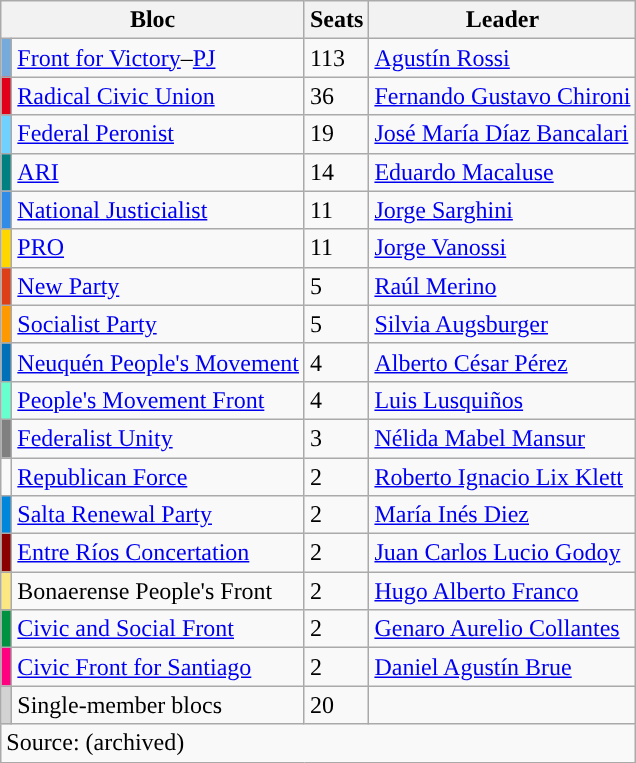<table class="wikitable">
<tr>
<th colspan="2">Bloc</th>
<th>Seats</th>
<th>Leader</th>
</tr>
<tr>
<td bgcolor="#75AADB"></td>
<td><a href='#'>Front for Victory</a>–<a href='#'>PJ</a></td>
<td>113</td>
<td><a href='#'>Agustín Rossi</a></td>
</tr>
<tr>
<td bgcolor="#E10019"></td>
<td><a href='#'>Radical Civic Union</a></td>
<td>36</td>
<td><a href='#'>Fernando Gustavo Chironi</a></td>
</tr>
<tr>
<td bgcolor="#70d1fe"></td>
<td><a href='#'>Federal Peronist</a></td>
<td>19</td>
<td><a href='#'>José María Díaz Bancalari</a></td>
</tr>
<tr>
<td bgcolor="#008080 "></td>
<td><a href='#'>ARI</a></td>
<td>14</td>
<td><a href='#'>Eduardo Macaluse</a></td>
</tr>
<tr>
<td bgcolor="#318CE7"></td>
<td><a href='#'>National Justicialist</a></td>
<td>11</td>
<td><a href='#'>Jorge Sarghini</a></td>
</tr>
<tr>
<td bgcolor="#ffd700"></td>
<td><a href='#'>PRO</a></td>
<td>11</td>
<td><a href='#'>Jorge Vanossi</a></td>
</tr>
<tr>
<td bgcolor="#dd3f18"></td>
<td><a href='#'>New Party</a></td>
<td>5</td>
<td><a href='#'>Raúl Merino</a></td>
</tr>
<tr>
<td bgcolor="#FF9900"></td>
<td><a href='#'>Socialist Party</a></td>
<td>5</td>
<td><a href='#'>Silvia Augsburger</a></td>
</tr>
<tr>
<td bgcolor="#0070b8"></td>
<td><a href='#'>Neuquén People's Movement</a></td>
<td>4</td>
<td><a href='#'>Alberto César Pérez</a></td>
</tr>
<tr>
<td bgcolor="#66ffcd"></td>
<td><a href='#'>People's Movement Front</a></td>
<td>4</td>
<td><a href='#'>Luis Lusquiños</a></td>
</tr>
<tr>
<td bgcolor="#808080"></td>
<td><a href='#'>Federalist Unity</a></td>
<td>3</td>
<td><a href='#'>Nélida Mabel Mansur</a></td>
</tr>
<tr>
<td bgcolor=></td>
<td><a href='#'>Republican Force</a></td>
<td>2</td>
<td><a href='#'>Roberto Ignacio Lix Klett</a></td>
</tr>
<tr>
<td bgcolor=#0087DC></td>
<td><a href='#'>Salta Renewal Party</a></td>
<td>2</td>
<td><a href='#'>María Inés Diez</a></td>
</tr>
<tr>
<td bgcolor="darkred"></td>
<td><a href='#'>Entre Ríos Concertation</a></td>
<td>2</td>
<td><a href='#'>Juan Carlos Lucio Godoy</a></td>
</tr>
<tr>
<td bgcolor=#FCE883></td>
<td>Bonaerense People's Front</td>
<td>2</td>
<td><a href='#'>Hugo Alberto Franco</a></td>
</tr>
<tr>
<td bgcolor=#009241></td>
<td><a href='#'>Civic and Social Front</a></td>
<td>2</td>
<td><a href='#'>Genaro Aurelio Collantes</a></td>
</tr>
<tr>
<td bgcolor="#FF0080"></td>
<td><a href='#'>Civic Front for Santiago</a></td>
<td>2</td>
<td><a href='#'>Daniel Agustín Brue</a></td>
</tr>
<tr>
<td bgcolor="#D3D3D3"></td>
<td>Single-member blocs</td>
<td>20</td>
<td></td>
</tr>
<tr>
<td colspan=4>Source:  (archived)</td>
</tr>
</table>
